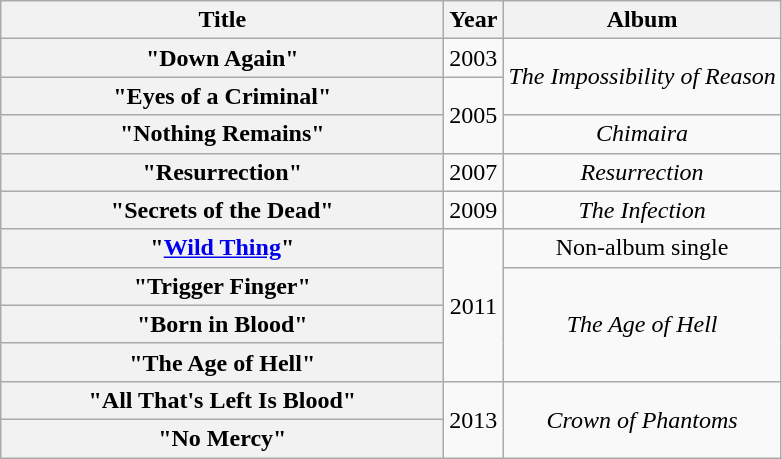<table class="wikitable plainrowheaders" style="text-align:center;">
<tr>
<th scope="col" style="width:18em;">Title</th>
<th scope="col">Year</th>
<th scope="col">Album</th>
</tr>
<tr>
<th scope="row">"Down Again"</th>
<td>2003</td>
<td rowspan="2"><em>The Impossibility of Reason</em></td>
</tr>
<tr>
<th scope="row">"Eyes of a Criminal"</th>
<td rowspan="2">2005</td>
</tr>
<tr>
<th scope="row">"Nothing Remains"</th>
<td><em>Chimaira</em></td>
</tr>
<tr>
<th scope="row">"Resurrection"</th>
<td>2007</td>
<td><em>Resurrection</em></td>
</tr>
<tr>
<th scope="row">"Secrets of the Dead"</th>
<td>2009</td>
<td><em>The Infection</em></td>
</tr>
<tr>
<th scope="row">"<a href='#'>Wild Thing</a>"</th>
<td rowspan="4">2011</td>
<td>Non-album single</td>
</tr>
<tr>
<th scope="row">"Trigger Finger"</th>
<td rowspan="3"><em>The Age of Hell</em></td>
</tr>
<tr>
<th scope="row">"Born in Blood"</th>
</tr>
<tr>
<th scope="row">"The Age of Hell"</th>
</tr>
<tr>
<th scope="row">"All That's Left Is Blood"</th>
<td rowspan="2">2013</td>
<td rowspan="2"><em>Crown of Phantoms</em></td>
</tr>
<tr>
<th scope="row">"No Mercy"</th>
</tr>
</table>
